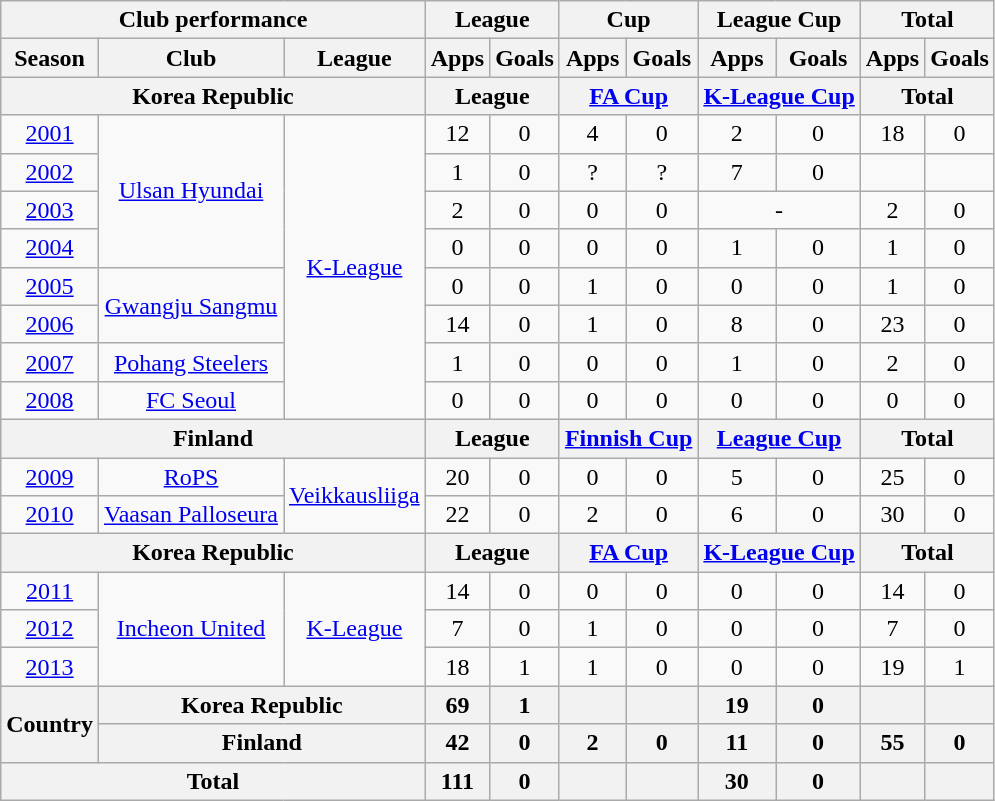<table class="wikitable" style="text-align:center;">
<tr>
<th colspan=3>Club performance</th>
<th colspan=2>League</th>
<th colspan=2>Cup</th>
<th colspan=2>League Cup</th>
<th colspan=2>Total</th>
</tr>
<tr>
<th>Season</th>
<th>Club</th>
<th>League</th>
<th>Apps</th>
<th>Goals</th>
<th>Apps</th>
<th>Goals</th>
<th>Apps</th>
<th>Goals</th>
<th>Apps</th>
<th>Goals</th>
</tr>
<tr>
<th colspan=3>Korea Republic</th>
<th colspan=2>League</th>
<th colspan=2><a href='#'>FA Cup</a></th>
<th colspan=2><a href='#'>K-League Cup</a></th>
<th colspan=2>Total</th>
</tr>
<tr>
<td><a href='#'>2001</a></td>
<td rowspan="4"><a href='#'>Ulsan Hyundai</a></td>
<td rowspan="8"><a href='#'>K-League</a></td>
<td>12</td>
<td>0</td>
<td>4</td>
<td>0</td>
<td>2</td>
<td>0</td>
<td>18</td>
<td>0</td>
</tr>
<tr>
<td><a href='#'>2002</a></td>
<td>1</td>
<td>0</td>
<td>?</td>
<td>?</td>
<td>7</td>
<td>0</td>
<td></td>
<td></td>
</tr>
<tr>
<td><a href='#'>2003</a></td>
<td>2</td>
<td>0</td>
<td>0</td>
<td>0</td>
<td colspan="2">-</td>
<td>2</td>
<td>0</td>
</tr>
<tr>
<td><a href='#'>2004</a></td>
<td>0</td>
<td>0</td>
<td>0</td>
<td>0</td>
<td>1</td>
<td>0</td>
<td>1</td>
<td>0</td>
</tr>
<tr>
<td><a href='#'>2005</a></td>
<td rowspan="2"><a href='#'>Gwangju Sangmu</a></td>
<td>0</td>
<td>0</td>
<td>1</td>
<td>0</td>
<td>0</td>
<td>0</td>
<td>1</td>
<td>0</td>
</tr>
<tr>
<td><a href='#'>2006</a></td>
<td>14</td>
<td>0</td>
<td>1</td>
<td>0</td>
<td>8</td>
<td>0</td>
<td>23</td>
<td>0</td>
</tr>
<tr>
<td><a href='#'>2007</a></td>
<td><a href='#'>Pohang Steelers</a></td>
<td>1</td>
<td>0</td>
<td>0</td>
<td>0</td>
<td>1</td>
<td>0</td>
<td>2</td>
<td>0</td>
</tr>
<tr>
<td><a href='#'>2008</a></td>
<td><a href='#'>FC Seoul</a></td>
<td>0</td>
<td>0</td>
<td>0</td>
<td>0</td>
<td>0</td>
<td>0</td>
<td>0</td>
<td>0</td>
</tr>
<tr>
<th colspan=3>Finland</th>
<th colspan=2>League</th>
<th colspan=2><a href='#'>Finnish Cup</a></th>
<th colspan=2><a href='#'>League Cup</a></th>
<th colspan=2>Total</th>
</tr>
<tr>
<td><a href='#'>2009</a></td>
<td><a href='#'>RoPS</a></td>
<td rowspan="2"><a href='#'>Veikkausliiga</a></td>
<td>20</td>
<td>0</td>
<td>0</td>
<td>0</td>
<td>5</td>
<td>0</td>
<td>25</td>
<td>0</td>
</tr>
<tr>
<td><a href='#'>2010</a></td>
<td><a href='#'>Vaasan Palloseura</a></td>
<td>22</td>
<td>0</td>
<td>2</td>
<td>0</td>
<td>6</td>
<td>0</td>
<td>30</td>
<td>0</td>
</tr>
<tr>
<th colspan=3>Korea Republic</th>
<th colspan=2>League</th>
<th colspan=2><a href='#'>FA Cup</a></th>
<th colspan=2><a href='#'>K-League Cup</a></th>
<th colspan=2>Total</th>
</tr>
<tr>
<td><a href='#'>2011</a></td>
<td rowspan="3"><a href='#'>Incheon United</a></td>
<td rowspan="3"><a href='#'>K-League</a></td>
<td>14</td>
<td>0</td>
<td>0</td>
<td>0</td>
<td>0</td>
<td>0</td>
<td>14</td>
<td>0</td>
</tr>
<tr>
<td><a href='#'>2012</a></td>
<td>7</td>
<td>0</td>
<td>1</td>
<td>0</td>
<td>0</td>
<td>0</td>
<td>7</td>
<td>0</td>
</tr>
<tr>
<td><a href='#'>2013</a></td>
<td>18</td>
<td>1</td>
<td>1</td>
<td>0</td>
<td>0</td>
<td>0</td>
<td>19</td>
<td>1</td>
</tr>
<tr>
<th rowspan=2>Country</th>
<th colspan=2>Korea Republic</th>
<th>69</th>
<th>1</th>
<th></th>
<th></th>
<th>19</th>
<th>0</th>
<th></th>
<th></th>
</tr>
<tr>
<th colspan=2>Finland</th>
<th>42</th>
<th>0</th>
<th>2</th>
<th>0</th>
<th>11</th>
<th>0</th>
<th>55</th>
<th>0</th>
</tr>
<tr>
<th colspan=3>Total</th>
<th>111</th>
<th>0</th>
<th></th>
<th></th>
<th>30</th>
<th>0</th>
<th></th>
<th></th>
</tr>
</table>
